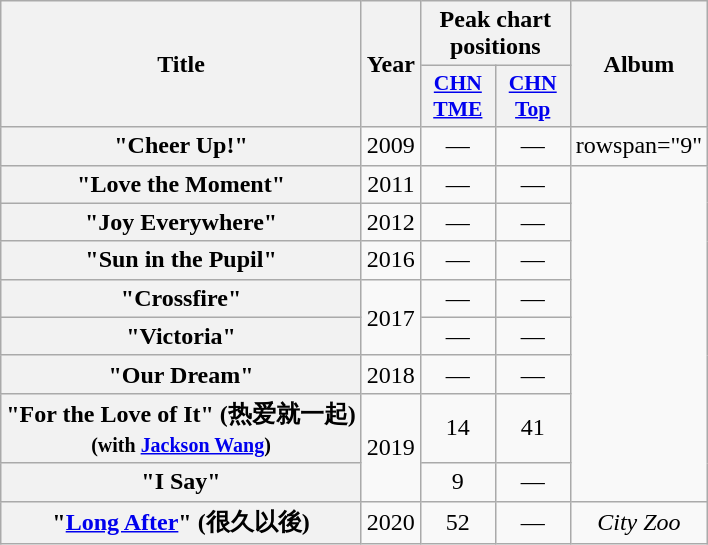<table class="wikitable plainrowheaders" style="text-align:center;">
<tr>
<th rowspan="2" scope="col">Title</th>
<th rowspan="2" scope="col">Year</th>
<th colspan="2">Peak chart positions</th>
<th rowspan="2" scope="col">Album</th>
</tr>
<tr>
<th scope="col" style="width:3em;font-size:90%;"><a href='#'>CHN TME</a><br></th>
<th scope="col" style="width:3em;font-size:90%;"><a href='#'>CHN Top</a><br></th>
</tr>
<tr>
<th scope="row">"Cheer Up!"</th>
<td>2009</td>
<td>—</td>
<td>—</td>
<td>rowspan="9" </td>
</tr>
<tr>
<th scope="row">"Love the Moment"</th>
<td>2011</td>
<td>—</td>
<td>—</td>
</tr>
<tr>
<th scope="row">"Joy Everywhere"</th>
<td>2012</td>
<td>—</td>
<td>—</td>
</tr>
<tr>
<th scope="row">"Sun in the Pupil"</th>
<td>2016</td>
<td>—</td>
<td>—</td>
</tr>
<tr>
<th scope="row">"Crossfire"</th>
<td rowspan="2">2017</td>
<td>—</td>
<td>—</td>
</tr>
<tr>
<th scope="row">"Victoria"</th>
<td>—</td>
<td>—</td>
</tr>
<tr>
<th scope="row">"Our Dream"</th>
<td>2018</td>
<td>—</td>
<td>—</td>
</tr>
<tr>
<th scope="row">"For the Love of It" (热爱就一起)<br><small>(with <a href='#'>Jackson Wang</a>)</small></th>
<td rowspan="2">2019</td>
<td>14</td>
<td>41</td>
</tr>
<tr>
<th scope="row">"I Say"</th>
<td>9</td>
<td>—</td>
</tr>
<tr>
<th scope="row">"<a href='#'>Long After</a>" (很久以後)</th>
<td>2020</td>
<td>52</td>
<td>—</td>
<td><em>City Zoo</em></td>
</tr>
</table>
